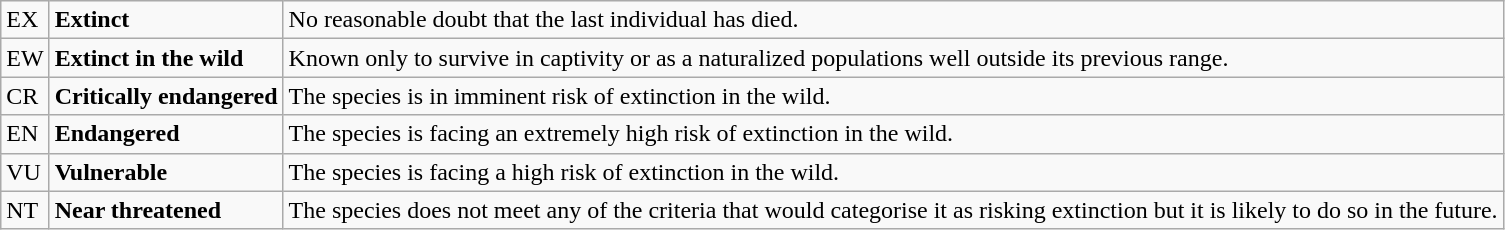<table class="wikitable" style="text-align:left">
<tr>
<td>EX</td>
<td><strong>Extinct</strong></td>
<td>No reasonable doubt that the last individual has died.</td>
</tr>
<tr>
<td>EW</td>
<td><strong>Extinct in the wild</strong></td>
<td>Known only to survive in captivity or as a naturalized populations well outside its previous range.</td>
</tr>
<tr>
<td>CR</td>
<td><strong>Critically endangered</strong></td>
<td>The species is in imminent risk of extinction in the wild.</td>
</tr>
<tr>
<td>EN</td>
<td><strong>Endangered</strong></td>
<td>The species is facing an extremely high risk of extinction in the wild.</td>
</tr>
<tr>
<td>VU</td>
<td><strong>Vulnerable</strong></td>
<td>The species is facing a high risk of extinction in the wild.</td>
</tr>
<tr>
<td>NT</td>
<td><strong>Near threatened</strong></td>
<td>The species does not meet any of the criteria that would categorise it as risking extinction but it is likely to do so in the future.</td>
</tr>
</table>
